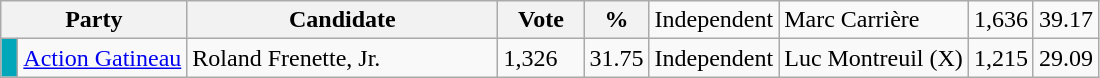<table class="wikitable">
<tr>
<th bgcolor="#DDDDFF" width="100px" colspan="2">Party</th>
<th bgcolor="#DDDDFF" width="200px">Candidate</th>
<th bgcolor="#DDDDFF" width="50px">Vote</th>
<th bgcolor="#DDDDFF" width="30px">%<br></th>
<td>Independent</td>
<td>Marc Carrière</td>
<td>1,636</td>
<td>39.17</td>
</tr>
<tr>
<td bgcolor=#00a7ba> </td>
<td><a href='#'>Action Gatineau</a></td>
<td>Roland Frenette, Jr.</td>
<td>1,326</td>
<td>31.75<br></td>
<td>Independent</td>
<td>Luc Montreuil (X)</td>
<td>1,215</td>
<td>29.09</td>
</tr>
</table>
